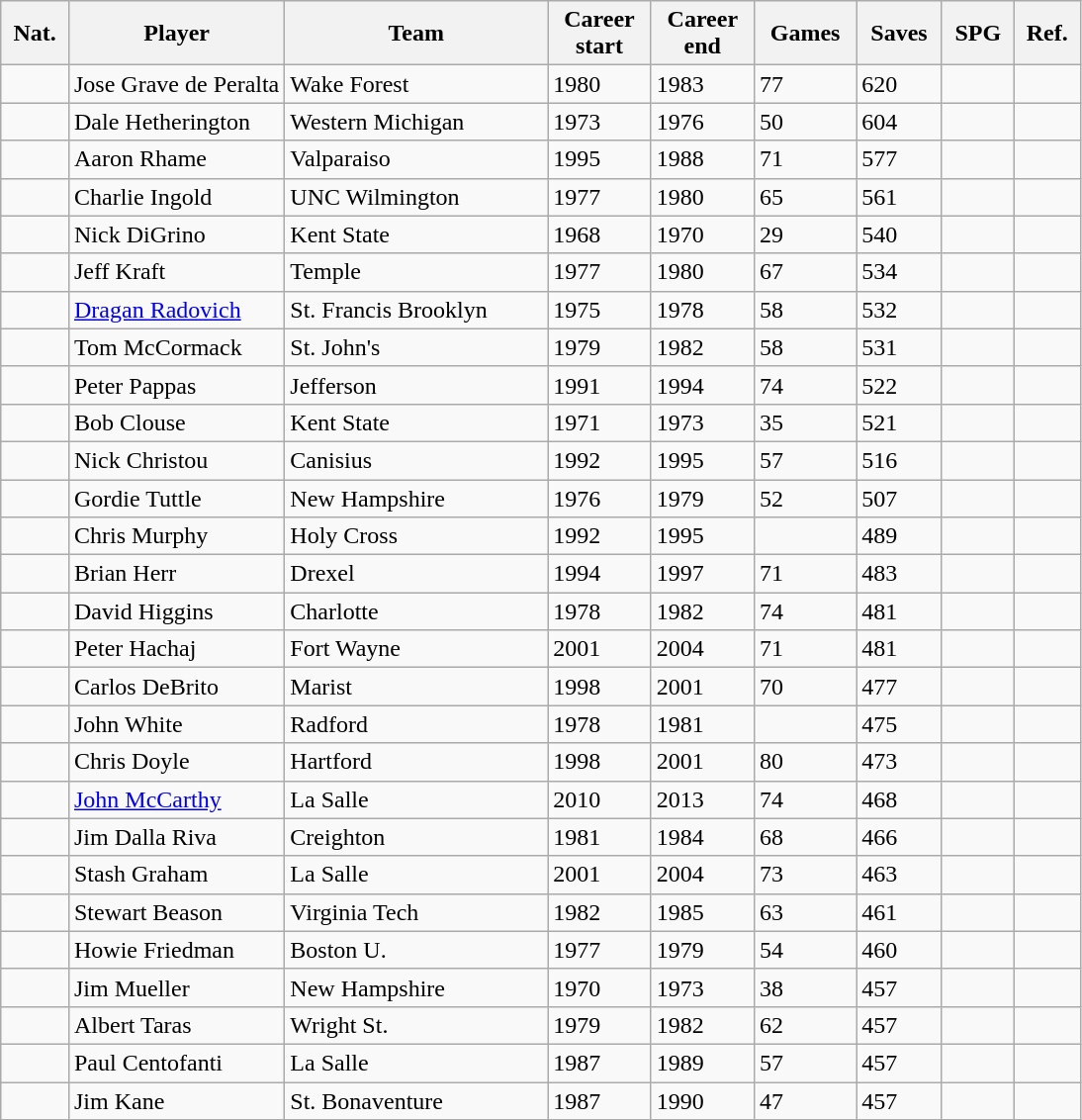<table class="wikitable sortable">
<tr>
<th>Nat.</th>
<th width=20%>Player</th>
<th>Team</th>
<th>Career<br>start</th>
<th>Career<br>end</th>
<th>Games</th>
<th>Saves</th>
<th>SPG</th>
<th class=unsortable>Ref.</th>
</tr>
<tr>
<td></td>
<td>Jose Grave de Peralta</td>
<td>Wake Forest</td>
<td>1980</td>
<td>1983</td>
<td>77</td>
<td>620</td>
<td></td>
<td></td>
</tr>
<tr>
<td></td>
<td>Dale Hetherington</td>
<td>Western Michigan</td>
<td>1973</td>
<td>1976</td>
<td>50</td>
<td>604</td>
<td></td>
<td></td>
</tr>
<tr>
<td></td>
<td>Aaron Rhame</td>
<td>Valparaiso</td>
<td>1995</td>
<td>1988</td>
<td>71</td>
<td>577</td>
<td></td>
<td></td>
</tr>
<tr>
<td></td>
<td>Charlie Ingold</td>
<td>UNC Wilmington</td>
<td>1977</td>
<td>1980</td>
<td>65</td>
<td>561</td>
<td></td>
<td></td>
</tr>
<tr>
<td></td>
<td>Nick DiGrino</td>
<td>Kent State</td>
<td>1968</td>
<td>1970</td>
<td>29</td>
<td>540</td>
<td></td>
<td></td>
</tr>
<tr>
<td></td>
<td>Jeff Kraft</td>
<td>Temple</td>
<td>1977</td>
<td>1980</td>
<td>67</td>
<td>534</td>
<td></td>
<td></td>
</tr>
<tr>
<td></td>
<td><a href='#'>Dragan Radovich</a></td>
<td>St. Francis Brooklyn</td>
<td>1975</td>
<td>1978</td>
<td>58</td>
<td>532</td>
<td></td>
<td></td>
</tr>
<tr>
<td></td>
<td>Tom McCormack</td>
<td>St. John's</td>
<td>1979</td>
<td>1982</td>
<td>58</td>
<td>531</td>
<td></td>
<td></td>
</tr>
<tr>
<td></td>
<td>Peter Pappas</td>
<td>Jefferson</td>
<td>1991</td>
<td>1994</td>
<td>74</td>
<td>522</td>
<td></td>
<td></td>
</tr>
<tr>
<td></td>
<td>Bob Clouse</td>
<td>Kent State</td>
<td>1971</td>
<td>1973</td>
<td>35</td>
<td>521</td>
<td></td>
<td></td>
</tr>
<tr>
<td></td>
<td>Nick Christou</td>
<td>Canisius</td>
<td>1992</td>
<td>1995</td>
<td>57</td>
<td>516</td>
<td></td>
<td></td>
</tr>
<tr>
<td></td>
<td>Gordie Tuttle</td>
<td>New Hampshire</td>
<td>1976</td>
<td>1979</td>
<td>52</td>
<td>507</td>
<td></td>
<td></td>
</tr>
<tr>
<td></td>
<td>Chris Murphy</td>
<td>Holy Cross</td>
<td>1992</td>
<td>1995</td>
<td></td>
<td>489</td>
<td></td>
<td></td>
</tr>
<tr>
<td></td>
<td>Brian Herr</td>
<td>Drexel</td>
<td>1994</td>
<td>1997</td>
<td>71</td>
<td>483</td>
<td></td>
<td></td>
</tr>
<tr>
<td></td>
<td>David Higgins</td>
<td>Charlotte</td>
<td>1978</td>
<td>1982</td>
<td>74</td>
<td>481</td>
<td></td>
<td></td>
</tr>
<tr>
<td></td>
<td>Peter Hachaj</td>
<td>Fort Wayne</td>
<td>2001</td>
<td>2004</td>
<td>71</td>
<td>481</td>
<td></td>
<td></td>
</tr>
<tr>
<td></td>
<td>Carlos DeBrito</td>
<td>Marist</td>
<td>1998</td>
<td>2001</td>
<td>70</td>
<td>477</td>
<td></td>
<td></td>
</tr>
<tr>
<td></td>
<td>John White</td>
<td>Radford</td>
<td>1978</td>
<td>1981</td>
<td></td>
<td>475</td>
<td></td>
<td></td>
</tr>
<tr>
<td></td>
<td>Chris Doyle</td>
<td>Hartford</td>
<td>1998</td>
<td>2001</td>
<td>80</td>
<td>473</td>
<td></td>
<td></td>
</tr>
<tr>
<td></td>
<td><a href='#'>John McCarthy</a></td>
<td>La Salle</td>
<td>2010</td>
<td>2013</td>
<td>74</td>
<td>468</td>
<td></td>
<td></td>
</tr>
<tr>
<td></td>
<td>Jim Dalla Riva</td>
<td>Creighton</td>
<td>1981</td>
<td>1984</td>
<td>68</td>
<td>466</td>
<td></td>
<td></td>
</tr>
<tr>
<td></td>
<td>Stash Graham</td>
<td>La Salle</td>
<td>2001</td>
<td>2004</td>
<td>73</td>
<td>463</td>
<td></td>
<td></td>
</tr>
<tr>
<td></td>
<td>Stewart Beason</td>
<td>Virginia Tech</td>
<td>1982</td>
<td>1985</td>
<td>63</td>
<td>461</td>
<td></td>
<td></td>
</tr>
<tr>
<td></td>
<td>Howie Friedman</td>
<td>Boston U.</td>
<td>1977</td>
<td>1979</td>
<td>54</td>
<td>460</td>
<td></td>
<td></td>
</tr>
<tr>
<td></td>
<td>Jim Mueller</td>
<td>New Hampshire</td>
<td>1970</td>
<td>1973</td>
<td>38</td>
<td>457</td>
<td></td>
<td></td>
</tr>
<tr>
<td></td>
<td>Albert Taras</td>
<td>Wright St.</td>
<td>1979</td>
<td>1982</td>
<td>62</td>
<td>457</td>
<td></td>
<td></td>
</tr>
<tr>
<td></td>
<td>Paul Centofanti</td>
<td>La Salle</td>
<td>1987</td>
<td>1989</td>
<td>57</td>
<td>457</td>
<td></td>
<td></td>
</tr>
<tr>
<td></td>
<td>Jim Kane</td>
<td>St. Bonaventure</td>
<td>1987</td>
<td>1990</td>
<td>47</td>
<td>457</td>
<td></td>
<td></td>
</tr>
</table>
